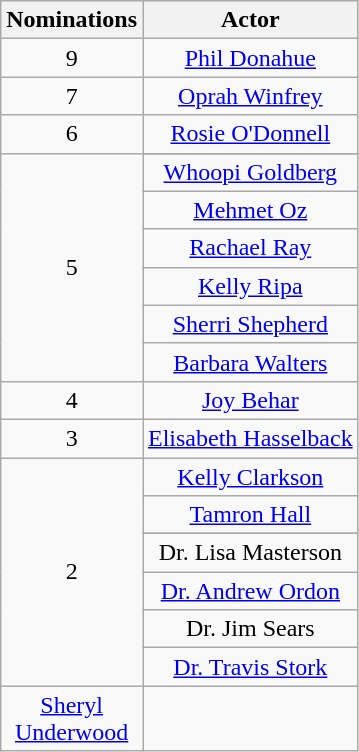<table class="wikitable" style="text-align: center;">
<tr>
<th scope="col" width="55">Nominations</th>
<th scope="col" align="center">Actor</th>
</tr>
<tr>
<td>9</td>
<td><a href='#'>Phil Donahue</a></td>
</tr>
<tr>
<td>7</td>
<td><a href='#'>Oprah Winfrey</a></td>
</tr>
<tr>
<td>6</td>
<td><a href='#'>Rosie O'Donnell</a></td>
</tr>
<tr>
<td rowspan=7>5</td>
</tr>
<tr>
<td><a href='#'>Whoopi Goldberg</a></td>
</tr>
<tr>
<td><a href='#'>Mehmet Oz</a></td>
</tr>
<tr>
<td><a href='#'>Rachael Ray</a></td>
</tr>
<tr>
<td><a href='#'>Kelly Ripa</a></td>
</tr>
<tr>
<td><a href='#'>Sherri Shepherd</a></td>
</tr>
<tr>
<td><a href='#'>Barbara Walters</a></td>
</tr>
<tr>
<td>4</td>
<td><a href='#'>Joy Behar</a></td>
</tr>
<tr>
<td>3</td>
<td><a href='#'>Elisabeth Hasselback</a></td>
</tr>
<tr>
<td rowspan=7>2</td>
<td><a href='#'>Kelly Clarkson</a></td>
</tr>
<tr>
<td><a href='#'>Tamron Hall</a></td>
</tr>
<tr>
</tr>
<tr>
<td>Dr. Lisa Masterson</td>
</tr>
<tr>
<td><a href='#'>Dr. Andrew Ordon</a></td>
</tr>
<tr>
<td>Dr. Jim Sears</td>
</tr>
<tr>
<td><a href='#'>Dr. Travis Stork</a></td>
</tr>
<tr>
<td><a href='#'>Sheryl Underwood</a></td>
</tr>
</table>
